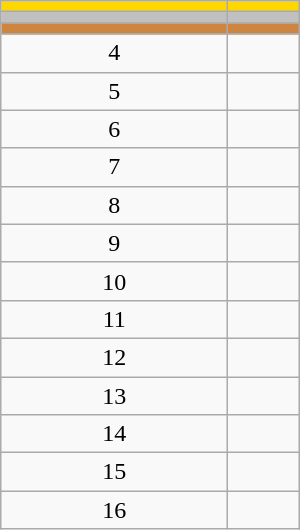<table class="wikitable" style="width:200px;">
<tr style="background:gold;">
<td align=center></td>
<td></td>
</tr>
<tr style="background:silver;">
<td align=center></td>
<td></td>
</tr>
<tr style="background:peru;">
<td align=center></td>
<td></td>
</tr>
<tr>
<td align=center>4</td>
<td></td>
</tr>
<tr>
<td align=center>5</td>
<td></td>
</tr>
<tr>
<td align=center>6</td>
<td></td>
</tr>
<tr>
<td align=center>7</td>
<td></td>
</tr>
<tr>
<td align=center>8</td>
<td></td>
</tr>
<tr>
<td align=center>9</td>
<td></td>
</tr>
<tr>
<td align=center>10</td>
<td></td>
</tr>
<tr>
<td align=center>11</td>
<td></td>
</tr>
<tr>
<td align=center>12</td>
<td></td>
</tr>
<tr>
<td align=center>13</td>
<td></td>
</tr>
<tr>
<td align=center>14</td>
<td></td>
</tr>
<tr>
<td align=center>15</td>
<td></td>
</tr>
<tr>
<td align=center>16</td>
<td></td>
</tr>
</table>
